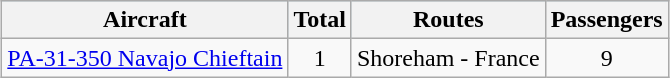<table class="wikitable" style="margin: 1em auto;">
<tr bgcolor=lightblue>
<th>Aircraft</th>
<th>Total</th>
<th>Routes</th>
<th>Passengers</th>
</tr>
<tr>
<td><a href='#'>PA-31-350 Navajo Chieftain</a></td>
<td align=center>1</td>
<td>Shoreham - France</td>
<td align=center>9</td>
</tr>
</table>
